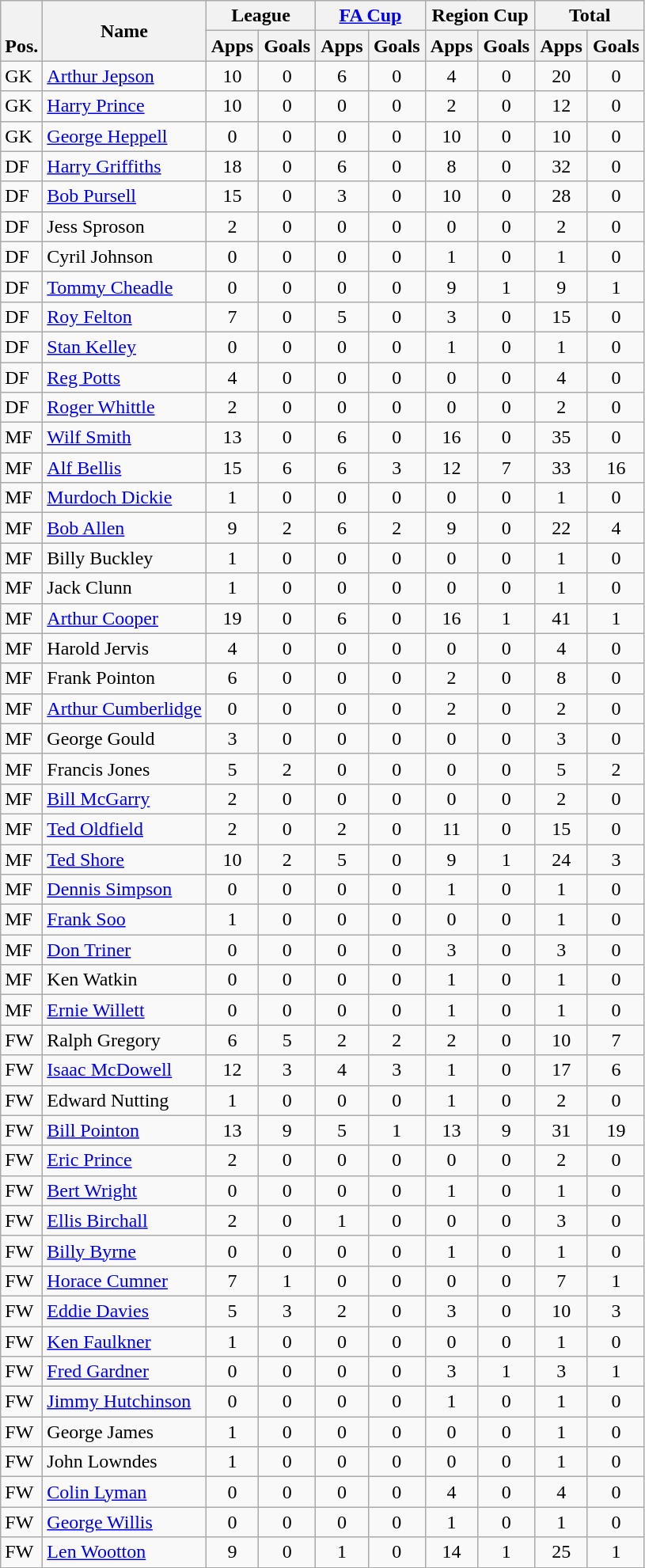<table class="wikitable" style="text-align:center">
<tr>
<th rowspan="2" style="vertical-align:bottom;">Pos.</th>
<th rowspan="2">Name</th>
<th colspan="2" style="width:85px;">League</th>
<th colspan="2" style="width:85px;"><a href='#'>FA Cup</a></th>
<th colspan="2" style="width:85px;">Region Cup</th>
<th colspan="2" style="width:85px;">Total</th>
</tr>
<tr>
<th>Apps</th>
<th>Goals</th>
<th>Apps</th>
<th>Goals</th>
<th>Apps</th>
<th>Goals</th>
<th>Apps</th>
<th>Goals</th>
</tr>
<tr>
<td align="left">GK</td>
<td align="left"> <a href='#'>Arthur Jepson</a></td>
<td>10</td>
<td>0</td>
<td>6</td>
<td>0</td>
<td>4</td>
<td>0</td>
<td>20</td>
<td>0</td>
</tr>
<tr>
<td align="left">GK</td>
<td align="left"> <a href='#'>Harry Prince</a></td>
<td>10</td>
<td>0</td>
<td>0</td>
<td>0</td>
<td>2</td>
<td>0</td>
<td>12</td>
<td>0</td>
</tr>
<tr>
<td align="left">GK</td>
<td align="left"> <a href='#'>George Heppell</a></td>
<td>0</td>
<td>0</td>
<td>0</td>
<td>0</td>
<td>10</td>
<td>0</td>
<td>10</td>
<td>0</td>
</tr>
<tr>
<td align="left">DF</td>
<td align="left"> <a href='#'>Harry Griffiths</a></td>
<td>18</td>
<td>0</td>
<td>6</td>
<td>0</td>
<td>8</td>
<td>0</td>
<td>32</td>
<td>0</td>
</tr>
<tr>
<td align="left">DF</td>
<td align="left"> <a href='#'>Bob Pursell</a></td>
<td>15</td>
<td>0</td>
<td>3</td>
<td>0</td>
<td>10</td>
<td>0</td>
<td>28</td>
<td>0</td>
</tr>
<tr>
<td align="left">DF</td>
<td align="left"> Jess Sproson</td>
<td>2</td>
<td>0</td>
<td>0</td>
<td>0</td>
<td>0</td>
<td>0</td>
<td>2</td>
<td>0</td>
</tr>
<tr>
<td align="left">DF</td>
<td align="left"> Cyril Johnson</td>
<td>0</td>
<td>0</td>
<td>0</td>
<td>0</td>
<td>1</td>
<td>0</td>
<td>1</td>
<td>0</td>
</tr>
<tr>
<td align="left">DF</td>
<td align="left"> <a href='#'>Tommy Cheadle</a></td>
<td>0</td>
<td>0</td>
<td>0</td>
<td>0</td>
<td>9</td>
<td>1</td>
<td>9</td>
<td>1</td>
</tr>
<tr>
<td align="left">DF</td>
<td align="left"> <a href='#'>Roy Felton</a></td>
<td>7</td>
<td>0</td>
<td>5</td>
<td>0</td>
<td>3</td>
<td>0</td>
<td>15</td>
<td>0</td>
</tr>
<tr>
<td align="left">DF</td>
<td align="left"> <a href='#'>Stan Kelley</a></td>
<td>0</td>
<td>0</td>
<td>0</td>
<td>0</td>
<td>1</td>
<td>0</td>
<td>1</td>
<td>0</td>
</tr>
<tr>
<td align="left">DF</td>
<td align="left"> <a href='#'>Reg Potts</a></td>
<td>4</td>
<td>0</td>
<td>0</td>
<td>0</td>
<td>0</td>
<td>0</td>
<td>4</td>
<td>0</td>
</tr>
<tr>
<td align="left">DF</td>
<td align="left"> <a href='#'>Roger Whittle</a></td>
<td>2</td>
<td>0</td>
<td>0</td>
<td>0</td>
<td>0</td>
<td>0</td>
<td>2</td>
<td>0</td>
</tr>
<tr>
<td align="left">MF</td>
<td align="left"> <a href='#'>Wilf Smith</a></td>
<td>13</td>
<td>0</td>
<td>6</td>
<td>0</td>
<td>16</td>
<td>0</td>
<td>35</td>
<td>0</td>
</tr>
<tr>
<td align="left">MF</td>
<td align="left"> <a href='#'>Alf Bellis</a></td>
<td>15</td>
<td>6</td>
<td>6</td>
<td>3</td>
<td>12</td>
<td>7</td>
<td>33</td>
<td>16</td>
</tr>
<tr>
<td align="left">MF</td>
<td align="left"> <a href='#'>Murdoch Dickie</a></td>
<td>1</td>
<td>0</td>
<td>0</td>
<td>0</td>
<td>0</td>
<td>0</td>
<td>1</td>
<td>0</td>
</tr>
<tr>
<td align="left">MF</td>
<td align="left"> <a href='#'>Bob Allen</a></td>
<td>9</td>
<td>2</td>
<td>6</td>
<td>2</td>
<td>9</td>
<td>0</td>
<td>22</td>
<td>4</td>
</tr>
<tr>
<td align="left">MF</td>
<td align="left"> Billy Buckley</td>
<td>1</td>
<td>0</td>
<td>0</td>
<td>0</td>
<td>0</td>
<td>0</td>
<td>1</td>
<td>0</td>
</tr>
<tr>
<td align="left">MF</td>
<td align="left"> Jack Clunn</td>
<td>1</td>
<td>0</td>
<td>0</td>
<td>0</td>
<td>0</td>
<td>0</td>
<td>1</td>
<td>0</td>
</tr>
<tr>
<td align="left">MF</td>
<td align="left"> <a href='#'>Arthur Cooper</a></td>
<td>19</td>
<td>0</td>
<td>6</td>
<td>0</td>
<td>16</td>
<td>1</td>
<td>41</td>
<td>1</td>
</tr>
<tr>
<td align="left">MF</td>
<td align="left"> Harold Jervis</td>
<td>4</td>
<td>0</td>
<td>0</td>
<td>0</td>
<td>0</td>
<td>0</td>
<td>4</td>
<td>0</td>
</tr>
<tr>
<td align="left">MF</td>
<td align="left"> Frank Pointon</td>
<td>6</td>
<td>0</td>
<td>0</td>
<td>0</td>
<td>2</td>
<td>0</td>
<td>8</td>
<td>0</td>
</tr>
<tr>
<td align="left">MF</td>
<td align="left"> <a href='#'>Arthur Cumberlidge</a></td>
<td>0</td>
<td>0</td>
<td>0</td>
<td>0</td>
<td>2</td>
<td>0</td>
<td>2</td>
<td>0</td>
</tr>
<tr>
<td align="left">MF</td>
<td align="left"> George Gould</td>
<td>3</td>
<td>0</td>
<td>0</td>
<td>0</td>
<td>0</td>
<td>0</td>
<td>3</td>
<td>0</td>
</tr>
<tr>
<td align="left">MF</td>
<td align="left"> Francis Jones</td>
<td>5</td>
<td>2</td>
<td>0</td>
<td>0</td>
<td>0</td>
<td>0</td>
<td>5</td>
<td>2</td>
</tr>
<tr>
<td align="left">MF</td>
<td align="left"> <a href='#'>Bill McGarry</a></td>
<td>2</td>
<td>0</td>
<td>0</td>
<td>0</td>
<td>0</td>
<td>0</td>
<td>2</td>
<td>0</td>
</tr>
<tr>
<td align="left">MF</td>
<td align="left"> <a href='#'>Ted Oldfield</a></td>
<td>2</td>
<td>0</td>
<td>2</td>
<td>0</td>
<td>11</td>
<td>0</td>
<td>15</td>
<td>0</td>
</tr>
<tr>
<td align="left">MF</td>
<td align="left"> <a href='#'>Ted Shore</a></td>
<td>10</td>
<td>2</td>
<td>5</td>
<td>0</td>
<td>9</td>
<td>1</td>
<td>24</td>
<td>3</td>
</tr>
<tr>
<td align="left">MF</td>
<td align="left"> <a href='#'>Dennis Simpson</a></td>
<td>0</td>
<td>0</td>
<td>0</td>
<td>0</td>
<td>1</td>
<td>0</td>
<td>1</td>
<td>0</td>
</tr>
<tr>
<td align="left">MF</td>
<td align="left"> <a href='#'>Frank Soo</a></td>
<td>1</td>
<td>0</td>
<td>0</td>
<td>0</td>
<td>0</td>
<td>0</td>
<td>1</td>
<td>0</td>
</tr>
<tr>
<td align="left">MF</td>
<td align="left"> <a href='#'>Don Triner</a></td>
<td>0</td>
<td>0</td>
<td>0</td>
<td>0</td>
<td>3</td>
<td>0</td>
<td>3</td>
<td>0</td>
</tr>
<tr>
<td align="left">MF</td>
<td align="left"> Ken Watkin</td>
<td>0</td>
<td>0</td>
<td>0</td>
<td>0</td>
<td>1</td>
<td>0</td>
<td>1</td>
<td>0</td>
</tr>
<tr>
<td align="left">MF</td>
<td align="left"> <a href='#'>Ernie Willett</a></td>
<td>0</td>
<td>0</td>
<td>0</td>
<td>0</td>
<td>1</td>
<td>0</td>
<td>1</td>
<td>0</td>
</tr>
<tr>
<td align="left">FW</td>
<td align="left"> Ralph Gregory</td>
<td>6</td>
<td>5</td>
<td>2</td>
<td>2</td>
<td>2</td>
<td>0</td>
<td>10</td>
<td>7</td>
</tr>
<tr>
<td align="left">FW</td>
<td align="left"> <a href='#'>Isaac McDowell</a></td>
<td>12</td>
<td>3</td>
<td>4</td>
<td>3</td>
<td>1</td>
<td>0</td>
<td>17</td>
<td>6</td>
</tr>
<tr>
<td align="left">FW</td>
<td align="left"> Edward Nutting</td>
<td>1</td>
<td>0</td>
<td>0</td>
<td>0</td>
<td>1</td>
<td>0</td>
<td>2</td>
<td>0</td>
</tr>
<tr>
<td align="left">FW</td>
<td align="left"> <a href='#'>Bill Pointon</a></td>
<td>13</td>
<td>9</td>
<td>5</td>
<td>1</td>
<td>13</td>
<td>9</td>
<td>31</td>
<td>19</td>
</tr>
<tr>
<td align="left">FW</td>
<td align="left"> <a href='#'>Eric Prince</a></td>
<td>2</td>
<td>0</td>
<td>0</td>
<td>0</td>
<td>0</td>
<td>0</td>
<td>2</td>
<td>0</td>
</tr>
<tr>
<td align="left">FW</td>
<td align="left"> <a href='#'>Bert Wright</a></td>
<td>0</td>
<td>0</td>
<td>0</td>
<td>0</td>
<td>1</td>
<td>0</td>
<td>1</td>
<td>0</td>
</tr>
<tr>
<td align="left">FW</td>
<td align="left"> <a href='#'>Ellis Birchall</a></td>
<td>2</td>
<td>0</td>
<td>1</td>
<td>0</td>
<td>0</td>
<td>0</td>
<td>3</td>
<td>0</td>
</tr>
<tr>
<td align="left">FW</td>
<td align="left"> <a href='#'>Billy Byrne</a></td>
<td>0</td>
<td>0</td>
<td>0</td>
<td>0</td>
<td>1</td>
<td>0</td>
<td>1</td>
<td>0</td>
</tr>
<tr>
<td align="left">FW</td>
<td align="left"> <a href='#'>Horace Cumner</a></td>
<td>7</td>
<td>1</td>
<td>0</td>
<td>0</td>
<td>0</td>
<td>0</td>
<td>7</td>
<td>1</td>
</tr>
<tr>
<td align="left">FW</td>
<td align="left"> <a href='#'>Eddie Davies</a></td>
<td>5</td>
<td>3</td>
<td>2</td>
<td>0</td>
<td>3</td>
<td>0</td>
<td>10</td>
<td>3</td>
</tr>
<tr>
<td align="left">FW</td>
<td align="left"> <a href='#'>Ken Faulkner</a></td>
<td>1</td>
<td>0</td>
<td>0</td>
<td>0</td>
<td>0</td>
<td>0</td>
<td>1</td>
<td>0</td>
</tr>
<tr>
<td align="left">FW</td>
<td align="left"> <a href='#'>Fred Gardner</a></td>
<td>0</td>
<td>0</td>
<td>0</td>
<td>0</td>
<td>3</td>
<td>1</td>
<td>3</td>
<td>1</td>
</tr>
<tr>
<td align="left">FW</td>
<td align="left"> <a href='#'>Jimmy Hutchinson</a></td>
<td>0</td>
<td>0</td>
<td>0</td>
<td>0</td>
<td>1</td>
<td>0</td>
<td>1</td>
<td>0</td>
</tr>
<tr>
<td align="left">FW</td>
<td align="left"> George James</td>
<td>1</td>
<td>0</td>
<td>0</td>
<td>0</td>
<td>0</td>
<td>0</td>
<td>1</td>
<td>0</td>
</tr>
<tr>
<td align="left">FW</td>
<td align="left"> John Lowndes</td>
<td>1</td>
<td>0</td>
<td>0</td>
<td>0</td>
<td>0</td>
<td>0</td>
<td>1</td>
<td>0</td>
</tr>
<tr>
<td align="left">FW</td>
<td align="left"> <a href='#'>Colin Lyman</a></td>
<td>0</td>
<td>0</td>
<td>0</td>
<td>0</td>
<td>4</td>
<td>0</td>
<td>4</td>
<td>0</td>
</tr>
<tr>
<td align="left">FW</td>
<td align="left"> <a href='#'>George Willis</a></td>
<td>0</td>
<td>0</td>
<td>0</td>
<td>0</td>
<td>1</td>
<td>0</td>
<td>1</td>
<td>0</td>
</tr>
<tr>
<td align="left">FW</td>
<td align="left"> <a href='#'>Len Wootton</a></td>
<td>9</td>
<td>0</td>
<td>1</td>
<td>0</td>
<td>14</td>
<td>1</td>
<td>25</td>
<td>1</td>
</tr>
</table>
